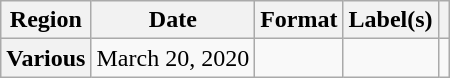<table class="wikitable plainrowheaders">
<tr>
<th scope="col">Region</th>
<th scope="col">Date</th>
<th scope="col">Format</th>
<th scope="col">Label(s)</th>
<th scope="col"></th>
</tr>
<tr>
<th scope="row">Various</th>
<td>March 20, 2020</td>
<td></td>
<td></td>
<td></td>
</tr>
</table>
